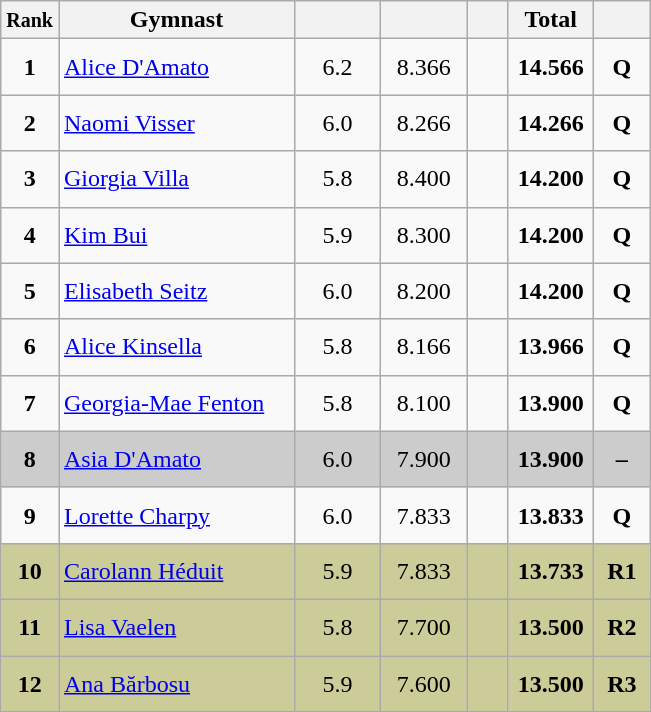<table style="text-align:center;" class="wikitable sortable">
<tr>
<th scope="col" style="width:15px;"><small>Rank</small></th>
<th scope="col" style="width:150px;">Gymnast</th>
<th scope="col" style="width:50px;"><small></small></th>
<th scope="col" style="width:50px;"><small></small></th>
<th scope="col" style="width:20px;"><small></small></th>
<th scope="col" style="width:50px;">Total</th>
<th scope="col" style="width:30px;"><small></small></th>
</tr>
<tr>
<td scope="row" style="text-align:center"><strong>1</strong></td>
<td style="height:30px; text-align:left;"> <a href='#'>Alice D'Amato</a></td>
<td>6.2</td>
<td>8.366</td>
<td></td>
<td><strong>14.566</strong></td>
<td><strong>Q</strong></td>
</tr>
<tr>
<td scope="row" style="text-align:center"><strong>2</strong></td>
<td style="height:30px; text-align:left;"> <a href='#'>Naomi Visser</a></td>
<td>6.0</td>
<td>8.266</td>
<td></td>
<td><strong>14.266</strong></td>
<td><strong>Q</strong></td>
</tr>
<tr>
<td scope="row" style="text-align:center"><strong>3</strong></td>
<td style="height:30px; text-align:left;"> <a href='#'>Giorgia Villa</a></td>
<td>5.8</td>
<td>8.400</td>
<td></td>
<td><strong>14.200</strong></td>
<td><strong>Q</strong></td>
</tr>
<tr>
<td scope="row" style="text-align:center"><strong>4</strong></td>
<td style="height:30px; text-align:left;"> <a href='#'>Kim Bui</a></td>
<td>5.9</td>
<td>8.300</td>
<td></td>
<td><strong>14.200</strong></td>
<td><strong>Q</strong></td>
</tr>
<tr>
<td scope="row" style="text-align:center"><strong>5</strong></td>
<td style="height:30px; text-align:left;"> <a href='#'>Elisabeth Seitz</a></td>
<td>6.0</td>
<td>8.200</td>
<td></td>
<td><strong>14.200</strong></td>
<td><strong>Q</strong></td>
</tr>
<tr>
<td scope="row" style="text-align:center"><strong>6</strong></td>
<td style="height:30px; text-align:left;"> <a href='#'>Alice Kinsella</a></td>
<td>5.8</td>
<td>8.166</td>
<td></td>
<td><strong>13.966</strong></td>
<td><strong>Q</strong></td>
</tr>
<tr>
<td scope="row" style="text-align:center"><strong>7</strong></td>
<td style="height:30px; text-align:left;"> <a href='#'>Georgia-Mae Fenton</a></td>
<td>5.8</td>
<td>8.100</td>
<td></td>
<td><strong>13.900</strong></td>
<td><strong>Q</strong></td>
</tr>
<tr style="background:#cccccc;">
<td scope="row" style="text-align:center"><strong>8</strong></td>
<td style="height:30px; text-align:left;"> <a href='#'>Asia D'Amato</a></td>
<td>6.0</td>
<td>7.900</td>
<td></td>
<td><strong>13.900</strong></td>
<td><strong>–</strong></td>
</tr>
<tr>
<td scope="row" style="text-align:center"><strong>9</strong></td>
<td style="height:30px; text-align:left;"> <a href='#'>Lorette Charpy</a></td>
<td>6.0</td>
<td>7.833</td>
<td></td>
<td><strong>13.833</strong></td>
<td><strong>Q</strong></td>
</tr>
<tr style="background:#cccc99;">
<td scope="row" style="text-align:center"><strong>10</strong></td>
<td style="height:30px; text-align:left;"> <a href='#'>Carolann Héduit</a></td>
<td>5.9</td>
<td>7.833</td>
<td></td>
<td><strong>13.733</strong></td>
<td><strong>R1</strong></td>
</tr>
<tr style="background:#cccc99;">
<td scope="row" style="text-align:center"><strong>11</strong></td>
<td style="height:30px; text-align:left;"> <a href='#'>Lisa Vaelen</a></td>
<td>5.8</td>
<td>7.700</td>
<td></td>
<td><strong>13.500</strong></td>
<td><strong>R2</strong></td>
</tr>
<tr style="background:#cccc99;">
<td scope="row" style="text-align:center"><strong>12</strong></td>
<td style="height:30px; text-align:left;"> <a href='#'>Ana Bărbosu</a></td>
<td>5.9</td>
<td>7.600</td>
<td></td>
<td><strong>13.500</strong></td>
<td><strong>R3</strong></td>
</tr>
</table>
